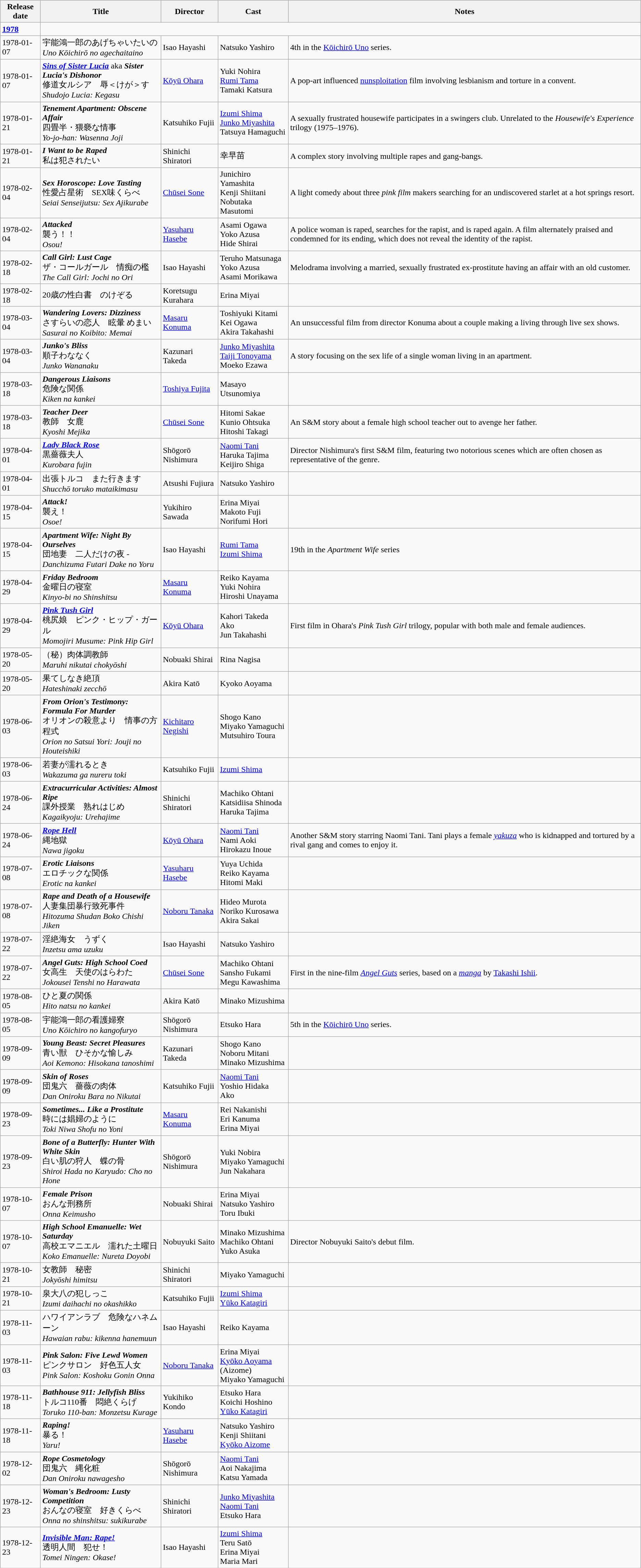<table class="wikitable">
<tr>
<th>Release date</th>
<th>Title</th>
<th>Director</th>
<th>Cast</th>
<th>Notes</th>
</tr>
<tr>
<td><strong><a href='#'>1978</a></strong></td>
</tr>
<tr>
<td>1978-01-07</td>
<td>宇能鴻一郎のあげちゃいたいの<br><em>Uno Kōichirō no agechaitaino</em></td>
<td>Isao Hayashi</td>
<td>Natsuko Yashiro</td>
<td>4th in the <a href='#'>Kōichirō Uno</a> series.</td>
</tr>
<tr>
<td>1978-01-07</td>
<td><strong><em><a href='#'>Sins of Sister Lucia</a></em></strong> aka <strong><em>Sister Lucia's Dishonor</em></strong><br>修道女ルシア　辱＜けが＞す<br><em>Shudojo Lucia: Kegasu</em></td>
<td><a href='#'>Kōyū Ohara</a></td>
<td>Yuki Nohira<br><a href='#'>Rumi Tama</a><br>Tamaki Katsura</td>
<td>A pop-art influenced <a href='#'>nunsploitation</a> film involving lesbianism and torture in a convent.</td>
</tr>
<tr>
<td>1978-01-21</td>
<td><strong><em>Tenement Apartment: Obscene Affair</em></strong><br>四畳半・猥褻な情事<br><em>Yo-jo-han: Wasenna Joji</em></td>
<td>Katsuhiko Fujii</td>
<td><a href='#'>Izumi Shima</a><br><a href='#'>Junko Miyashita</a><br>Tatsuya Hamaguchi</td>
<td>A sexually frustrated housewife participates in a swingers club. Unrelated to the <em>Housewife's Experience</em> trilogy (1975–1976).</td>
</tr>
<tr>
<td>1978-01-21</td>
<td><strong><em>I Want to be Raped</em></strong><br>私は犯されたい</td>
<td>Shinichi Shiratori</td>
<td>幸早苗</td>
<td>A complex story involving multiple rapes and gang-bangs.</td>
</tr>
<tr>
<td>1978-02-04</td>
<td><strong><em>Sex Horoscope: Love Tasting</em></strong><br>性愛占星術　SEX味くらべ<br><em>Seiai Senseijutsu: Sex Ajikurabe</em></td>
<td><a href='#'>Chūsei Sone</a></td>
<td>Junichiro Yamashita<br>Kenji Shiitani<br>Nobutaka Masutomi</td>
<td>A light comedy about three <em>pink film</em> makers searching for an undiscovered starlet at a hot springs resort.</td>
</tr>
<tr>
<td>1978-02-04</td>
<td><strong><em>Attacked</em></strong><br>襲う！！<br><em>Osou!</em></td>
<td><a href='#'>Yasuharu Hasebe</a></td>
<td>Asami Ogawa<br>Yoko Azusa<br>Hide Shirai</td>
<td>A police woman is raped, searches for the rapist, and is raped again. A film alternately praised and condemned for its ending, which does not reveal the identity of the rapist.</td>
</tr>
<tr>
<td>1978-02-18</td>
<td><strong><em>Call Girl: Lust Cage</em></strong><br>ザ・コールガール　情痴の檻<br><em>The Call Girl: Jochi no Ori</em></td>
<td>Isao Hayashi</td>
<td>Teruho Matsunaga<br>Yoko Azusa<br>Asami Morikawa</td>
<td>Melodrama involving a married, sexually frustrated ex-prostitute having an affair with an old customer.</td>
</tr>
<tr>
<td>1978-02-18</td>
<td>20歳の性白書　のけぞる</td>
<td>Koretsugu Kurahara</td>
<td>Erina Miyai</td>
<td></td>
</tr>
<tr>
<td>1978-03-04</td>
<td><strong><em>Wandering Lovers: Dizziness</em></strong><br>さすらいの恋人　眩暈 めまい<br><em>Sasurai no Koibito: Memai</em></td>
<td><a href='#'>Masaru Konuma</a></td>
<td>Toshiyuki Kitami<br>Kei Ogawa<br>Akira Takahashi</td>
<td>An unsuccessful film from director Konuma about a couple making a living through live sex shows.</td>
</tr>
<tr>
<td>1978-03-04</td>
<td><strong><em>Junko's Bliss</em></strong><br>順子わななく<br><em>Junko Wananaku</em></td>
<td>Kazunari Takeda</td>
<td><a href='#'>Junko Miyashita</a><br><a href='#'>Taiji Tonoyama</a><br>Moeko Ezawa</td>
<td>A story focusing on the sex life of a single woman living in an apartment.</td>
</tr>
<tr>
<td>1978-03-18</td>
<td><strong><em>Dangerous Liaisons</em></strong><br>危険な関係<br><em>Kiken na kankei</em></td>
<td><a href='#'>Toshiya Fujita</a></td>
<td>Masayo Utsunomiya</td>
<td></td>
</tr>
<tr>
<td>1978-03-18</td>
<td><strong><em>Teacher Deer</em></strong><br>教師　女鹿<br><em>Kyoshi Mejika</em></td>
<td><a href='#'>Chūsei Sone</a></td>
<td>Hitomi Sakae<br>Kunio Ohtsuka<br>Hitoshi Takagi</td>
<td>An S&M story about a female high school teacher out to avenge her father.</td>
</tr>
<tr>
<td>1978-04-01</td>
<td><strong><em><a href='#'>Lady Black Rose</a></em></strong><br>黒薔薇夫人<br><em>Kurobara fujin</em></td>
<td>Shōgorō Nishimura</td>
<td><a href='#'>Naomi Tani</a><br>Haruka Tajima<br>Keijiro Shiga</td>
<td>Director Nishimura's first S&M film, featuring two notorious scenes which are often chosen as representative of the genre.</td>
</tr>
<tr>
<td>1978-04-01</td>
<td>出張トルコ　また行きます<br><em>Shucchō toruko mataikimasu</em></td>
<td>Atsushi Fujiura</td>
<td>Natsuko Yashiro</td>
<td></td>
</tr>
<tr>
<td>1978-04-15</td>
<td><strong><em>Attack!</em></strong><br>襲え！<br><em>Osoe!</em></td>
<td>Yukihiro Sawada</td>
<td>Erina Miyai<br>Makoto Fuji<br>Norifumi Hori</td>
<td></td>
</tr>
<tr>
<td>1978-04-15</td>
<td><strong><em>Apartment Wife: Night By Ourselves</em></strong><br>団地妻　二人だけの夜 -<br><em>Danchizuma Futari Dake no Yoru</em></td>
<td>Isao Hayashi</td>
<td><a href='#'>Rumi Tama</a><br><a href='#'>Izumi Shima</a></td>
<td>19th in the <em>Apartment Wife</em> series</td>
</tr>
<tr>
<td>1978-04-29</td>
<td><strong><em>Friday Bedroom</em></strong><br>金曜日の寝室<br><em>Kinyo-bi no Shinshitsu</em></td>
<td><a href='#'>Masaru Konuma</a></td>
<td>Reiko Kayama<br>Yuki Nohira<br>Hiroshi Unayama</td>
<td></td>
</tr>
<tr>
<td>1978-04-29</td>
<td><strong><em><a href='#'>Pink Tush Girl</a></em></strong><br>桃尻娘　ピンク・ヒップ・ガール<br><em>Momojiri Musume: Pink Hip Girl</em></td>
<td><a href='#'>Kōyū Ohara</a></td>
<td>Kahori Takeda<br>Ako<br>Jun Takahashi</td>
<td>First film in Ohara's <em>Pink Tush Girl</em> trilogy, popular with both male and female audiences.</td>
</tr>
<tr>
<td>1978-05-20</td>
<td>（秘）肉体調教師<br><em>Maruhi nikutai chokyōshi</em></td>
<td>Nobuaki Shirai</td>
<td>Rina Nagisa</td>
<td></td>
</tr>
<tr>
<td>1978-05-20</td>
<td>果てしなき絶頂<br><em>Hateshinaki zecchō</em></td>
<td>Akira Katō</td>
<td>Kyoko Aoyama</td>
<td></td>
</tr>
<tr>
<td>1978-06-03</td>
<td><strong><em>From Orion's Testimony: Formula For Murder</em></strong><br>オリオンの殺意より　情事の方程式<br><em>Orion no Satsui Yori: Jouji no Houteishiki</em></td>
<td><a href='#'>Kichitaro Negishi</a></td>
<td>Shogo Kano<br>Miyako Yamaguchi<br>Mutsuhiro Toura</td>
<td></td>
</tr>
<tr>
<td>1978-06-03</td>
<td>若妻が濡れるとき<br><em>Wakazuma ga nureru toki</em></td>
<td>Katsuhiko Fujii</td>
<td><a href='#'>Izumi Shima</a></td>
<td></td>
</tr>
<tr>
<td>1978-06-24</td>
<td><strong><em>Extracurricular Activities: Almost Ripe</em></strong><br>課外授業　熟れはじめ<br><em>Kagaikyoju: Urehajime</em></td>
<td>Shinichi Shiratori</td>
<td>Machiko Ohtani<br>Katsidiisa Shinoda<br>Haruka Tajima</td>
<td></td>
</tr>
<tr>
<td>1978-06-24</td>
<td><strong><em><a href='#'>Rope Hell</a></em></strong><br>縄地獄<br><em>Nawa jigoku</em></td>
<td><a href='#'>Kōyū Ohara</a></td>
<td><a href='#'>Naomi Tani</a><br>Nami Aoki<br>Hirokazu Inoue</td>
<td>Another S&M story starring Naomi Tani. Tani plays a female <em><a href='#'>yakuza</a></em> who is kidnapped and tortured by a rival gang and comes to enjoy it.</td>
</tr>
<tr>
<td>1978-07-08</td>
<td><strong><em>Erotic Liaisons</em></strong><br>エロチックな関係<br><em>Erotic na kankei</em></td>
<td><a href='#'>Yasuharu Hasebe</a></td>
<td>Yuya Uchida<br>Reiko Kayama<br>Hitomi Maki</td>
<td></td>
</tr>
<tr>
<td>1978-07-08</td>
<td><strong><em>Rape and Death of a Housewife</em></strong><br>人妻集団暴行致死事件<br><em>Hitozuma Shudan Boko Chishi Jiken</em></td>
<td><a href='#'>Noboru Tanaka</a></td>
<td>Hideo Murota<br>Noriko Kurosawa<br>Akira Sakai</td>
<td></td>
</tr>
<tr>
<td>1978-07-22</td>
<td>淫絶海女　うずく<br><em>Inzetsu ama uzuku</em></td>
<td>Isao Hayashi</td>
<td>Natsuko Yashiro</td>
<td></td>
</tr>
<tr>
<td>1978-07-22</td>
<td><strong><em>Angel Guts: High School Coed</em></strong><br>女高生　天使のはらわた<br><em>Jokousei Tenshi no Harawata</em></td>
<td><a href='#'>Chūsei Sone</a></td>
<td>Machiko Ohtani<br>Sansho Fukami<br>Megu Kawashima</td>
<td>First in the nine-film <em><a href='#'>Angel Guts</a></em> series, based on a <em><a href='#'>manga</a></em> by <a href='#'>Takashi Ishii</a>.</td>
</tr>
<tr>
<td>1978-08-05</td>
<td>ひと夏の関係<br><em>Hito natsu no kankei</em></td>
<td>Akira Katō</td>
<td>Minako Mizushima</td>
<td></td>
</tr>
<tr>
<td>1978-08-05</td>
<td>宇能鴻一郎の看護婦寮<br><em>Uno Kōichiro no kangofuryo</em></td>
<td>Shōgorō Nishimura</td>
<td>Etsuko Hara</td>
<td>5th in the <a href='#'>Kōichirō Uno</a> series.</td>
</tr>
<tr>
<td>1978-09-09</td>
<td><strong><em>Young Beast: Secret Pleasures</em></strong><br>青い獣　ひそかな愉しみ<br><em>Aoi Kemono: Hisokana tanoshimi</em></td>
<td>Kazunari Takeda</td>
<td>Shogo Kano<br>Noboru Mitani<br>Minako Mizushima</td>
<td></td>
</tr>
<tr>
<td>1978-09-09</td>
<td><strong><em>Skin of Roses</em></strong><br>団鬼六　薔薇の肉体<br><em>Dan Oniroku Bara no Nikutai</em></td>
<td>Katsuhiko Fujii</td>
<td><a href='#'>Naomi Tani</a><br>Yoshio Hidaka<br>Ako</td>
<td></td>
</tr>
<tr>
<td>1978-09-23</td>
<td><strong><em>Sometimes... Like a Prostitute</em></strong><br>時には娼婦のように<br><em>Toki Niwa Shofu no Yoni</em></td>
<td><a href='#'>Masaru Konuma</a></td>
<td>Rei Nakanishi<br>Eri Kanuma<br>Erina Miyai</td>
<td></td>
</tr>
<tr>
<td>1978-09-23</td>
<td><strong><em>Bone of a Butterfly: Hunter With White Skin</em></strong><br>白い肌の狩人　蝶の骨<br><em>Shiroi Hada no Karyudo: Cho no Hone</em></td>
<td>Shōgorō Nishimura</td>
<td>Yuki Nobira<br>Miyako Yamaguchi<br>Jun Nakahara</td>
<td></td>
</tr>
<tr>
<td>1978-10-07</td>
<td><strong><em>Female Prison</em></strong><br>おんな刑務所<br><em>Onna Keimusho</em></td>
<td>Nobuaki Shirai</td>
<td>Erina Miyai<br>Natsuko Yashiro<br>Toru Ibuki</td>
<td></td>
</tr>
<tr>
<td>1978-10-07</td>
<td><strong><em>High School Emanuelle: Wet Saturday</em></strong><br>高校エマニエル　濡れた土曜日<br><em>Koko Emanuelle: Nureta Doyobi</em></td>
<td>Nobuyuki Saito</td>
<td>Minako Mizushima<br>Machiko Ohtani<br>Yuko Asuka</td>
<td>Director Nobuyuki Saito's debut film.</td>
</tr>
<tr>
<td>1978-10-21</td>
<td>女教師　秘密<br><em>Jokyōshi himitsu</em></td>
<td>Shinichi Shiratori</td>
<td>Miyako Yamaguchi</td>
<td></td>
</tr>
<tr>
<td>1978-10-21</td>
<td>泉大八の犯しっこ<br><em>Izumi daihachi no okashikko</em></td>
<td>Katsuhiko Fujii</td>
<td><a href='#'>Izumi Shima</a><br><a href='#'>Yūko Katagiri</a></td>
<td></td>
</tr>
<tr>
<td>1978-11-03</td>
<td>ハワイアンラブ　危険なハネムーン<br><em>Hawaian rabu: kikenna hanemuun</em></td>
<td>Isao Hayashi</td>
<td>Reiko Kayama</td>
<td></td>
</tr>
<tr>
<td>1978-11-03</td>
<td><strong><em>Pink Salon: Five Lewd Women</em></strong><br>ピンクサロン　好色五人女<br><em>Pink Salon: Koshoku Gonin Onna</em></td>
<td><a href='#'>Noboru Tanaka</a></td>
<td>Erina Miyai<br><a href='#'>Kyōko Aoyama</a> (Aizome)<br>Miyako Yamaguchi</td>
<td></td>
</tr>
<tr>
<td>1978-11-18</td>
<td><strong><em>Bathhouse 911: Jellyfish Bliss</em></strong><br>トルコ110番　悶絶くらげ<br><em>Toruko 110-ban: Monzetsu Kurage</em></td>
<td>Yukihiko Kondo</td>
<td>Etsuko Hara<br>Koichi Hoshino<br><a href='#'>Yūko Katagiri</a></td>
<td></td>
</tr>
<tr>
<td>1978-11-18</td>
<td><strong><em>Raping!</em></strong><br>暴る！<br><em>Yaru!</em></td>
<td><a href='#'>Yasuharu Hasebe</a></td>
<td>Natsuko Yashiro<br>Kenji Shiitani<br><a href='#'>Kyōko Aizome</a></td>
<td></td>
</tr>
<tr>
<td>1978-12-02</td>
<td><strong><em>Rope Cosmetology</em></strong><br>団鬼六　縄化粧<br><em>Dan Oniroku nawagesho</em></td>
<td>Shōgorō Nishimura</td>
<td><a href='#'>Naomi Tani</a><br>Aoi Nakajima<br>Katsu Yamada</td>
<td></td>
</tr>
<tr>
<td>1978-12-23</td>
<td><strong><em>Woman's Bedroom: Lusty Competition</em></strong><br>おんなの寝室　好きくらべ<br><em>Onna no shinshitsu: sukikurabe</em></td>
<td>Shinichi Shiratori</td>
<td><a href='#'>Junko Miyashita</a><br><a href='#'>Naomi Tani</a><br>Etsuko Hara</td>
<td></td>
</tr>
<tr>
<td>1978-12-23</td>
<td><strong><em><a href='#'>Invisible Man: Rape!</a></em></strong><br>透明人間　犯せ！<br><em>Tomei Ningen: Okase!</em></td>
<td>Isao Hayashi</td>
<td><a href='#'>Izumi Shima</a><br>Teru Satō<br>Erina Miyai<br>Maria Mari</td>
<td></td>
</tr>
</table>
